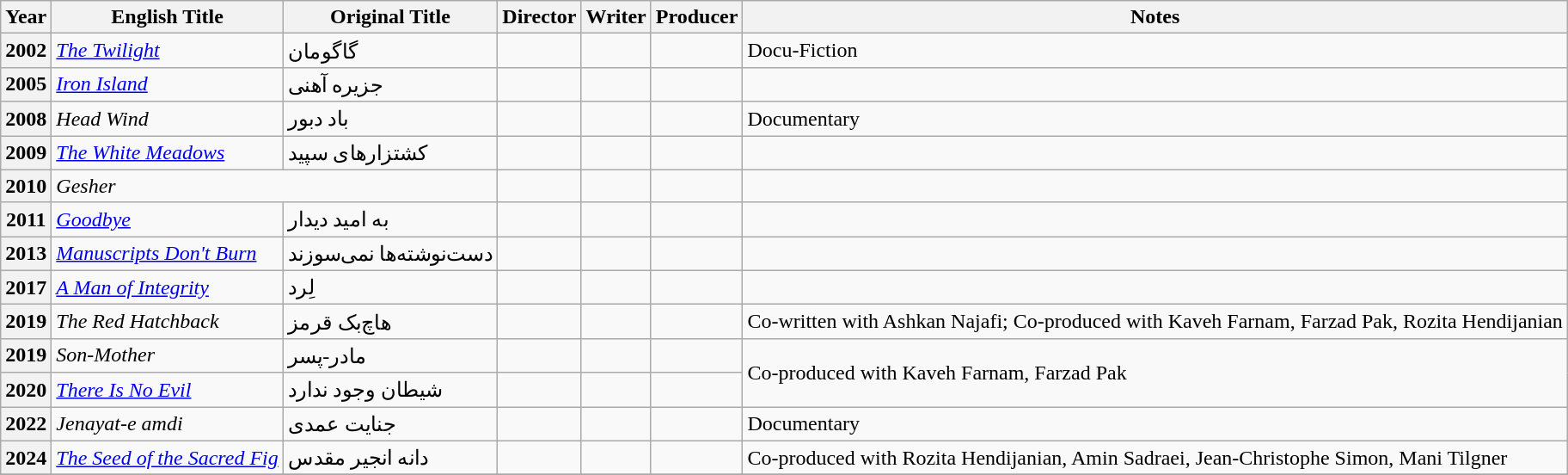<table class="wikitable plainrowheaders">
<tr>
<th>Year</th>
<th>English Title</th>
<th>Original Title</th>
<th>Director</th>
<th>Writer</th>
<th>Producer</th>
<th>Notes</th>
</tr>
<tr>
<th scope="row"><strong>2002</strong></th>
<td><em><a href='#'>The Twilight</a></em></td>
<td>گاگومان</td>
<td></td>
<td></td>
<td></td>
<td>Docu-Fiction</td>
</tr>
<tr>
<th scope="row"><strong>2005</strong></th>
<td><em><a href='#'>Iron Island</a></em></td>
<td>جزیره آهنی</td>
<td></td>
<td></td>
<td></td>
<td></td>
</tr>
<tr>
<th scope="row"><strong>2008</strong></th>
<td><em>Head Wind</em></td>
<td>باد دبور</td>
<td></td>
<td></td>
<td></td>
<td>Documentary</td>
</tr>
<tr>
<th scope="row"><strong>2009</strong></th>
<td><em><a href='#'>The White Meadows</a></em></td>
<td>کشتزارهای سپید</td>
<td></td>
<td></td>
<td></td>
<td></td>
</tr>
<tr>
<th scope="row"><strong>2010</strong></th>
<td colspan="2"><em>Gesher</em></td>
<td></td>
<td></td>
<td></td>
<td></td>
</tr>
<tr>
<th scope="row"><strong>2011</strong></th>
<td><em><a href='#'>Goodbye</a></em></td>
<td>به امید دیدار</td>
<td></td>
<td></td>
<td></td>
<td></td>
</tr>
<tr>
<th scope="row"><strong>2013</strong></th>
<td><em><a href='#'>Manuscripts Don't Burn</a></em></td>
<td>دست‌نوشته‌ها نمی‌سوزند</td>
<td></td>
<td></td>
<td></td>
<td></td>
</tr>
<tr>
<th scope="row"><strong>2017</strong></th>
<td><em><a href='#'>A Man of Integrity</a></em></td>
<td>لِرد</td>
<td></td>
<td></td>
<td></td>
<td></td>
</tr>
<tr>
<th scope="row"><strong>2019</strong></th>
<td><em>The Red Hatchback</em></td>
<td>هاچ‌بک قرمز</td>
<td></td>
<td></td>
<td></td>
<td>Co-written with Ashkan Najafi; Co-produced with Kaveh Farnam, Farzad Pak, Rozita Hendijanian</td>
</tr>
<tr>
<th scope="row"><strong>2019</strong></th>
<td><em>Son-Mother</em></td>
<td>مادر-پسر</td>
<td></td>
<td></td>
<td></td>
<td rowspan="2">Co-produced with Kaveh Farnam, Farzad Pak</td>
</tr>
<tr>
<th scope="row"><strong>2020</strong></th>
<td><em><a href='#'>There Is No Evil</a></em></td>
<td>شیطان وجود ندارد</td>
<td></td>
<td></td>
<td></td>
</tr>
<tr>
<th scope="row"><strong>2022</strong></th>
<td><em>Jenayat-e amdi</em></td>
<td>جنایت عمدی</td>
<td></td>
<td></td>
<td></td>
<td>Documentary</td>
</tr>
<tr>
<th scope="row"><strong>2024</strong></th>
<td><em><a href='#'>The Seed of the Sacred Fig</a></em></td>
<td>دانه انجیر مقدس</td>
<td></td>
<td></td>
<td></td>
<td>Co-produced with Rozita Hendijanian, Amin Sadraei, Jean-Christophe Simon, Mani Tilgner</td>
</tr>
<tr>
</tr>
</table>
